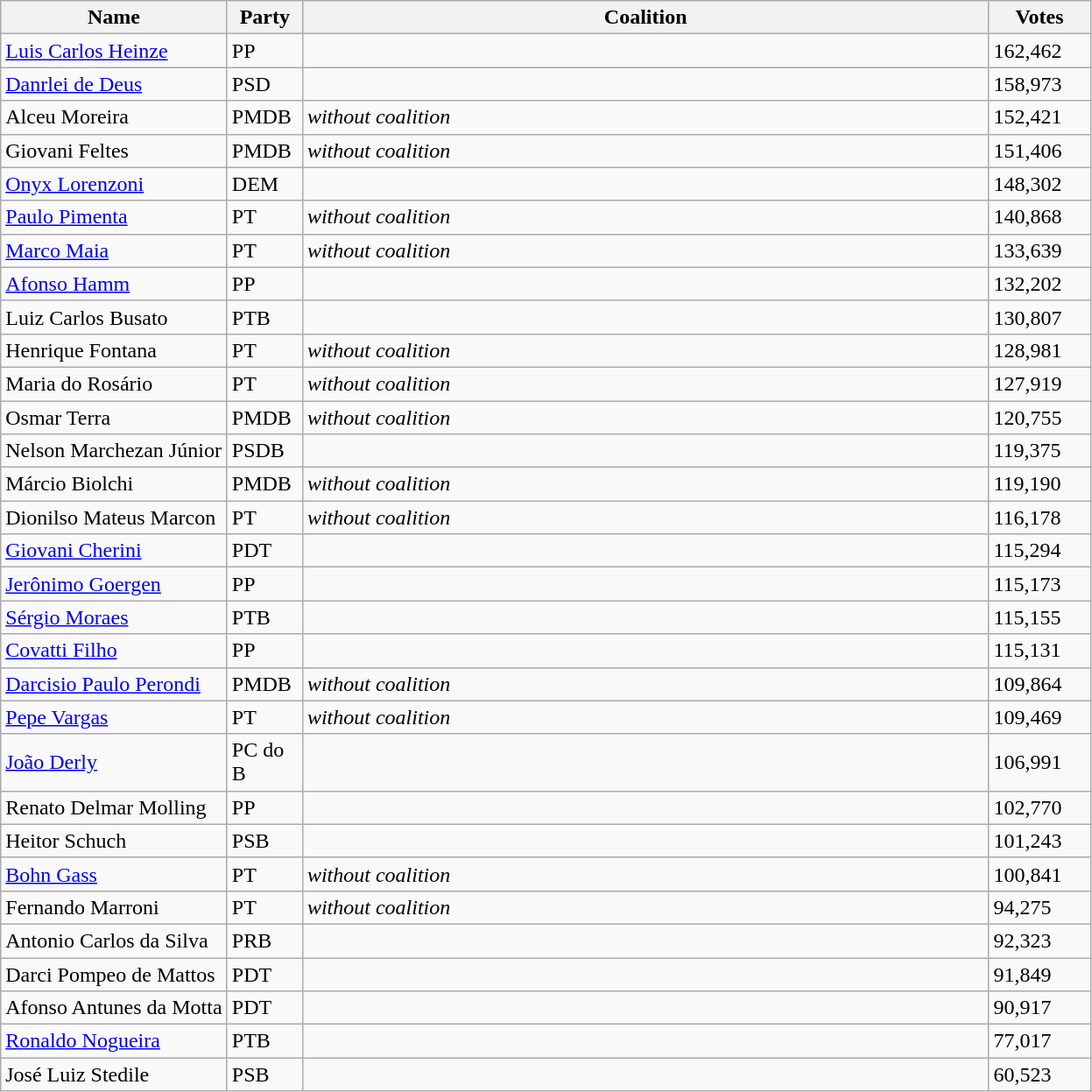<table class="wikitable sortable">
<tr>
<th style="width:165px;">Name</th>
<th style="width:50px;">Party</th>
<th style="width:515px;">Coalition</th>
<th style="width:70px;">Votes</th>
</tr>
<tr>
<td><a href='#'>Luis Carlos Heinze</a></td>
<td>PP</td>
<td></td>
<td>162,462</td>
</tr>
<tr>
<td><a href='#'>Danrlei de Deus</a></td>
<td>PSD</td>
<td></td>
<td>158,973</td>
</tr>
<tr>
<td>Alceu Moreira</td>
<td>PMDB</td>
<td><em>without coalition</em></td>
<td>152,421</td>
</tr>
<tr>
<td>Giovani Feltes</td>
<td>PMDB</td>
<td><em>without coalition</em></td>
<td>151,406</td>
</tr>
<tr>
<td><a href='#'>Onyx Lorenzoni</a></td>
<td>DEM</td>
<td></td>
<td>148,302</td>
</tr>
<tr>
<td><a href='#'>Paulo Pimenta</a></td>
<td>PT</td>
<td><em>without coalition</em></td>
<td>140,868</td>
</tr>
<tr>
<td><a href='#'>Marco Maia</a></td>
<td>PT</td>
<td><em>without coalition</em></td>
<td>133,639</td>
</tr>
<tr>
<td><a href='#'>Afonso Hamm</a></td>
<td>PP</td>
<td></td>
<td>132,202</td>
</tr>
<tr>
<td>Luiz Carlos Busato</td>
<td>PTB</td>
<td></td>
<td>130,807</td>
</tr>
<tr>
<td>Henrique Fontana</td>
<td>PT</td>
<td><em>without coalition</em></td>
<td>128,981</td>
</tr>
<tr>
<td>Maria do Rosário</td>
<td>PT</td>
<td><em>without coalition</em></td>
<td>127,919</td>
</tr>
<tr>
<td>Osmar Terra</td>
<td>PMDB</td>
<td><em>without coalition</em></td>
<td>120,755</td>
</tr>
<tr>
<td>Nelson Marchezan Júnior</td>
<td>PSDB</td>
<td></td>
<td>119,375</td>
</tr>
<tr>
<td>Márcio Biolchi</td>
<td>PMDB</td>
<td><em>without coalition</em></td>
<td>119,190</td>
</tr>
<tr>
<td>Dionilso Mateus Marcon</td>
<td>PT</td>
<td><em>without coalition</em></td>
<td>116,178</td>
</tr>
<tr>
<td><a href='#'>Giovani Cherini</a></td>
<td>PDT</td>
<td></td>
<td>115,294</td>
</tr>
<tr>
<td><a href='#'>Jerônimo Goergen</a></td>
<td>PP</td>
<td></td>
<td>115,173</td>
</tr>
<tr>
<td><a href='#'>Sérgio Moraes</a></td>
<td>PTB</td>
<td></td>
<td>115,155</td>
</tr>
<tr>
<td><a href='#'>Covatti Filho</a></td>
<td>PP</td>
<td></td>
<td>115,131</td>
</tr>
<tr>
<td><a href='#'>Darcisio Paulo Perondi</a></td>
<td>PMDB</td>
<td><em>without coalition</em></td>
<td>109,864</td>
</tr>
<tr>
<td><a href='#'>Pepe Vargas</a></td>
<td>PT</td>
<td><em>without coalition</em></td>
<td>109,469</td>
</tr>
<tr>
<td><a href='#'>João Derly</a></td>
<td>PC do B</td>
<td></td>
<td>106,991</td>
</tr>
<tr>
<td>Renato Delmar Molling</td>
<td>PP</td>
<td></td>
<td>102,770</td>
</tr>
<tr>
<td>Heitor Schuch</td>
<td>PSB</td>
<td></td>
<td>101,243</td>
</tr>
<tr>
<td><a href='#'>Bohn Gass</a></td>
<td>PT</td>
<td><em>without coalition</em></td>
<td>100,841</td>
</tr>
<tr>
<td>Fernando Marroni</td>
<td>PT</td>
<td><em>without coalition</em></td>
<td>94,275</td>
</tr>
<tr>
<td>Antonio Carlos da Silva</td>
<td>PRB</td>
<td></td>
<td>92,323</td>
</tr>
<tr>
<td>Darci Pompeo de Mattos</td>
<td>PDT</td>
<td></td>
<td>91,849</td>
</tr>
<tr>
<td>Afonso Antunes da Motta</td>
<td>PDT</td>
<td></td>
<td>90,917</td>
</tr>
<tr>
<td><a href='#'>Ronaldo Nogueira</a></td>
<td>PTB</td>
<td></td>
<td>77,017</td>
</tr>
<tr>
<td>José Luiz Stedile</td>
<td>PSB</td>
<td></td>
<td>60,523</td>
</tr>
</table>
